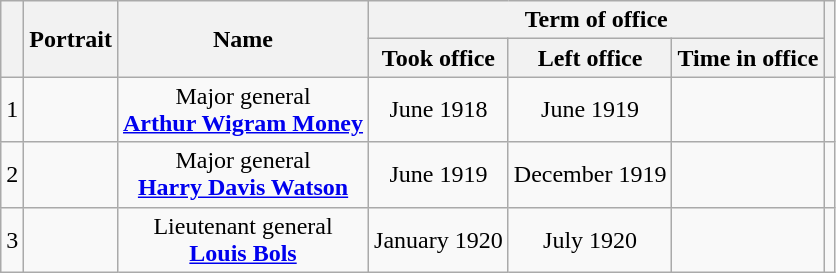<table class="wikitable" style="text-align:center">
<tr>
<th rowspan=2></th>
<th rowspan=2>Portrait</th>
<th rowspan=2>Name<br></th>
<th colspan=3>Term of office</th>
<th rowspan=2></th>
</tr>
<tr>
<th>Took office</th>
<th>Left office</th>
<th>Time in office</th>
</tr>
<tr>
<td>1</td>
<td></td>
<td>Major general<br><strong><a href='#'>Arthur Wigram Money</a></strong><br></td>
<td>June 1918</td>
<td>June 1919</td>
<td></td>
<td></td>
</tr>
<tr>
<td>2</td>
<td></td>
<td>Major general<br><strong><a href='#'>Harry Davis Watson</a></strong><br></td>
<td>June 1919</td>
<td>December 1919</td>
<td></td>
<td></td>
</tr>
<tr>
<td>3</td>
<td></td>
<td>Lieutenant general<br><strong><a href='#'>Louis Bols</a></strong><br></td>
<td>January 1920</td>
<td>July 1920</td>
<td></td>
<td></td>
</tr>
</table>
